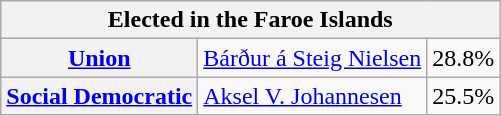<table class="wikitable">
<tr>
<th colspan="3">Elected in the Faroe Islands</th>
</tr>
<tr>
<th><a href='#'>Union</a></th>
<td><a href='#'>Bárður á Steig Nielsen</a></td>
<td>28.8%</td>
</tr>
<tr>
<th><a href='#'>Social Democratic</a></th>
<td><a href='#'>Aksel V. Johannesen</a></td>
<td>25.5%</td>
</tr>
</table>
